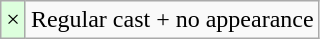<table class="wikitable">
<tr>
<td style="background:#dfd;">×</td>
<td>Regular cast + no appearance</td>
</tr>
</table>
